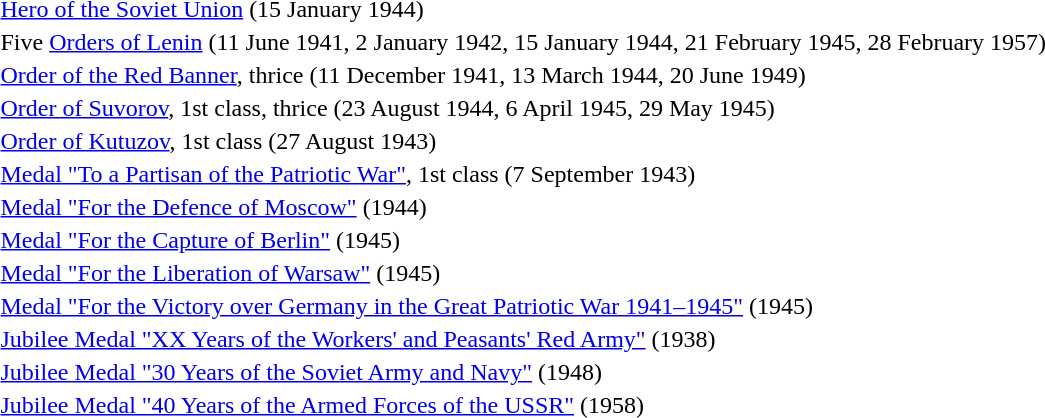<table>
<tr>
<td></td>
<td><a href='#'>Hero of the Soviet Union</a> (15 January 1944)</td>
</tr>
<tr>
<td></td>
<td>Five <a href='#'>Orders of Lenin</a> (11 June 1941, 2 January 1942, 15 January 1944, 21 February 1945, 28 February 1957)</td>
</tr>
<tr>
<td></td>
<td><a href='#'>Order of the Red Banner</a>, thrice (11 December 1941, 13 March 1944, 20 June 1949)</td>
</tr>
<tr>
<td></td>
<td><a href='#'>Order of Suvorov</a>, 1st class, thrice (23 August 1944, 6 April 1945, 29 May 1945)</td>
</tr>
<tr>
<td></td>
<td><a href='#'>Order of Kutuzov</a>, 1st class (27 August 1943)</td>
</tr>
<tr>
<td></td>
<td><a href='#'>Medal "To a Partisan of the Patriotic War"</a>, 1st class (7 September 1943)</td>
</tr>
<tr>
<td></td>
<td><a href='#'>Medal "For the Defence of Moscow"</a> (1944)</td>
</tr>
<tr>
<td></td>
<td><a href='#'>Medal "For the Capture of Berlin"</a> (1945)</td>
</tr>
<tr>
<td></td>
<td><a href='#'>Medal "For the Liberation of Warsaw"</a> (1945)</td>
</tr>
<tr>
<td></td>
<td><a href='#'>Medal "For the Victory over Germany in the Great Patriotic War 1941–1945"</a> (1945)</td>
</tr>
<tr>
<td></td>
<td><a href='#'>Jubilee Medal "XX Years of the Workers' and Peasants' Red Army"</a> (1938)</td>
</tr>
<tr>
<td></td>
<td><a href='#'>Jubilee Medal "30 Years of the Soviet Army and Navy"</a> (1948)</td>
</tr>
<tr>
<td></td>
<td><a href='#'>Jubilee Medal "40 Years of the Armed Forces of the USSR"</a> (1958)</td>
</tr>
<tr>
</tr>
</table>
